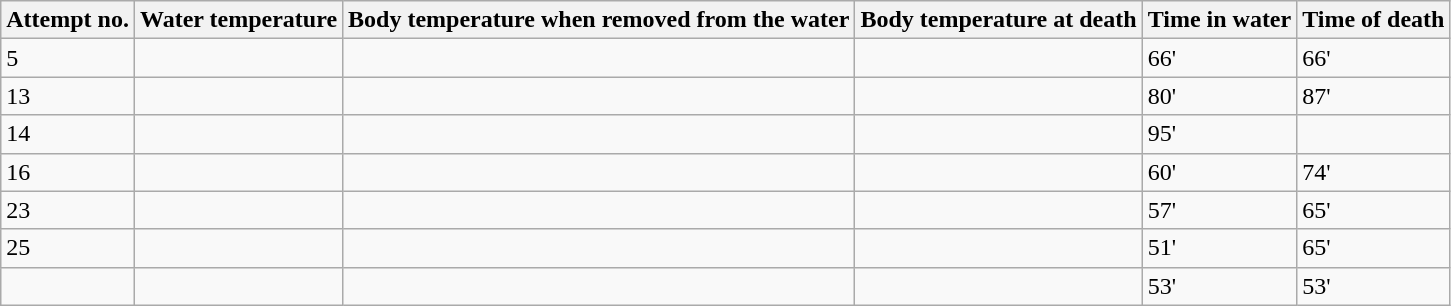<table class="wikitable">
<tr>
<th>Attempt no.</th>
<th>Water temperature</th>
<th>Body temperature when removed from the water</th>
<th>Body temperature at death</th>
<th>Time in water</th>
<th>Time of death</th>
</tr>
<tr>
<td>5</td>
<td></td>
<td></td>
<td></td>
<td>66'</td>
<td>66'</td>
</tr>
<tr>
<td>13</td>
<td></td>
<td></td>
<td></td>
<td>80'</td>
<td>87'</td>
</tr>
<tr>
<td>14</td>
<td></td>
<td></td>
<td></td>
<td>95'</td>
<td></td>
</tr>
<tr>
<td>16</td>
<td></td>
<td></td>
<td></td>
<td>60'</td>
<td>74'</td>
</tr>
<tr>
<td>23</td>
<td></td>
<td></td>
<td></td>
<td>57'</td>
<td>65'</td>
</tr>
<tr>
<td>25</td>
<td></td>
<td></td>
<td></td>
<td>51'</td>
<td>65'</td>
</tr>
<tr>
<td></td>
<td></td>
<td></td>
<td></td>
<td>53'</td>
<td>53'</td>
</tr>
</table>
